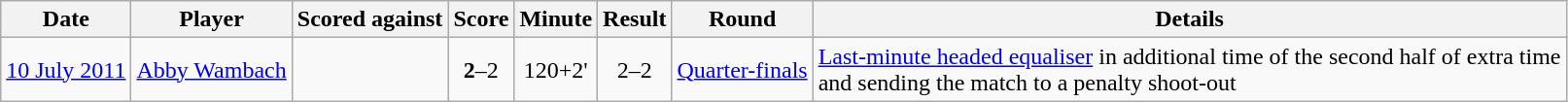<table class="wikitable">
<tr>
<th>Date</th>
<th>Player</th>
<th>Scored against</th>
<th>Score</th>
<th>Minute</th>
<th>Result</th>
<th>Round</th>
<th>Details</th>
</tr>
<tr>
<td><a href='#'>10 July 2011</a></td>
<td> <a href='#'>Abby Wambach</a></td>
<td></td>
<td style="text-align:center"><strong>2</strong>–2</td>
<td style="text-align:center">120+2'</td>
<td style="text-align:center">2–2 <br></td>
<td><a href='#'>Quarter-finals</a></td>
<td><a href='#'>Last-minute headed equaliser</a> in additional time of the second half of extra time<br>and sending the match to a penalty shoot-out</td>
</tr>
</table>
